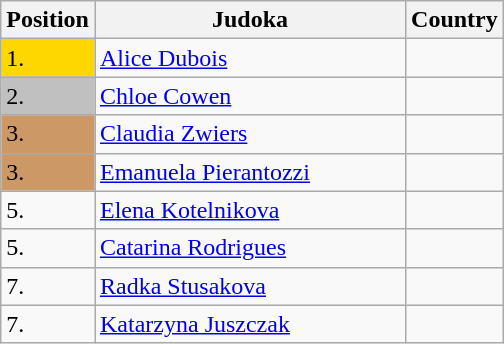<table class=wikitable>
<tr>
<th width=10>Position</th>
<th width=200>Judoka</th>
<th width=10>Country</th>
</tr>
<tr>
<td bgcolor=gold>1.</td>
<td><a href='#'>Alice Dubois</a></td>
<td></td>
</tr>
<tr>
<td bgcolor=silver>2.</td>
<td><a href='#'>Chloe Cowen</a></td>
<td></td>
</tr>
<tr>
<td bgcolor=CC9966>3.</td>
<td><a href='#'>Claudia Zwiers</a></td>
<td></td>
</tr>
<tr>
<td bgcolor=CC9966>3.</td>
<td><a href='#'>Emanuela Pierantozzi</a></td>
<td></td>
</tr>
<tr>
<td>5.</td>
<td><a href='#'>Elena Kotelnikova</a></td>
<td></td>
</tr>
<tr>
<td>5.</td>
<td><a href='#'>Catarina Rodrigues</a></td>
<td></td>
</tr>
<tr>
<td>7.</td>
<td><a href='#'>Radka Stusakova</a></td>
<td></td>
</tr>
<tr>
<td>7.</td>
<td><a href='#'>Katarzyna Juszczak</a></td>
<td></td>
</tr>
</table>
